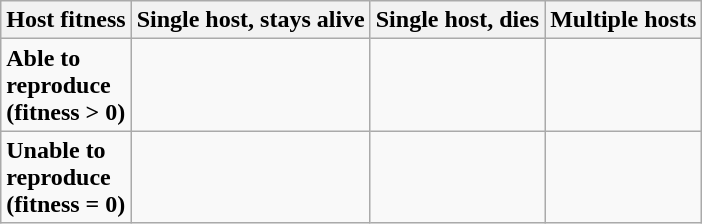<table class="wikitable">
<tr>
<th>Host fitness</th>
<th>Single host, stays alive</th>
<th>Single host, dies</th>
<th>Multiple hosts</th>
</tr>
<tr>
<td><strong>Able to<br>reproduce<br>(fitness > 0)</strong></td>
<td><br>   <em></em></td>
<td><br>   <em></em></td>
<td><br>   <em></em></td>
</tr>
<tr>
<td><strong>Unable to<br>reproduce<br>(fitness = 0)</strong></td>
<td><br>   <em></em></td>
<td><br>   <em></em></td>
<td><br>   <em></em></td>
</tr>
</table>
